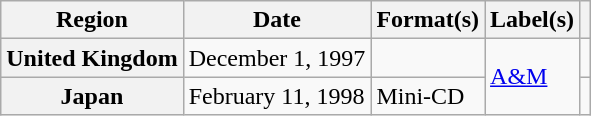<table class="wikitable plainrowheaders">
<tr>
<th scope="col">Region</th>
<th scope="col">Date</th>
<th scope="col">Format(s)</th>
<th scope="col">Label(s)</th>
<th scope="col"></th>
</tr>
<tr>
<th scope="row">United Kingdom</th>
<td>December 1, 1997</td>
<td></td>
<td rowspan="2"><a href='#'>A&M</a></td>
<td></td>
</tr>
<tr>
<th scope="row">Japan</th>
<td>February 11, 1998</td>
<td>Mini-CD</td>
<td></td>
</tr>
</table>
